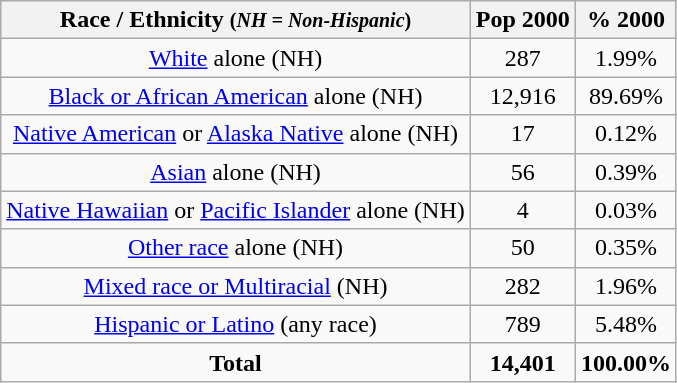<table class="wikitable" style="text-align:center;">
<tr>
<th>Race / Ethnicity <small>(<em>NH = Non-Hispanic</em>)</small></th>
<th>Pop 2000</th>
<th>% 2000</th>
</tr>
<tr>
<td><a href='#'>White</a> alone (NH)</td>
<td>287</td>
<td>1.99%</td>
</tr>
<tr>
<td><a href='#'>Black or African American</a> alone (NH)</td>
<td>12,916</td>
<td>89.69%</td>
</tr>
<tr>
<td><a href='#'>Native American</a> or <a href='#'>Alaska Native</a> alone (NH)</td>
<td>17</td>
<td>0.12%</td>
</tr>
<tr>
<td><a href='#'>Asian</a> alone (NH)</td>
<td>56</td>
<td>0.39%</td>
</tr>
<tr>
<td><a href='#'>Native Hawaiian</a> or <a href='#'>Pacific Islander</a> alone (NH)</td>
<td>4</td>
<td>0.03%</td>
</tr>
<tr>
<td><a href='#'>Other race</a> alone (NH)</td>
<td>50</td>
<td>0.35%</td>
</tr>
<tr>
<td><a href='#'>Mixed race or Multiracial</a> (NH)</td>
<td>282</td>
<td>1.96%</td>
</tr>
<tr>
<td><a href='#'>Hispanic or Latino</a> (any race)</td>
<td>789</td>
<td>5.48%</td>
</tr>
<tr>
<td><strong>Total</strong></td>
<td><strong>14,401</strong></td>
<td><strong>100.00%</strong></td>
</tr>
</table>
